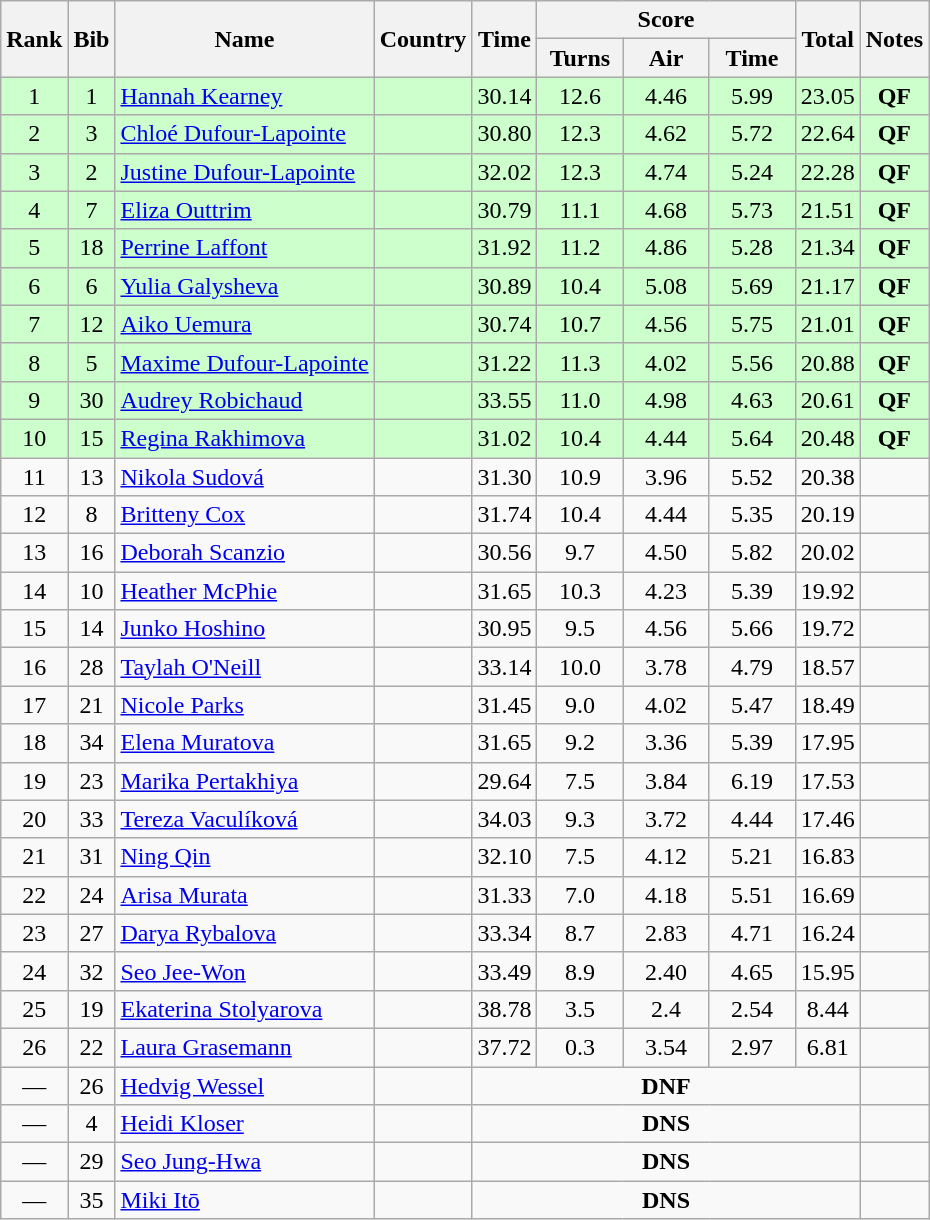<table class="wikitable sortable" style="text-align:center">
<tr>
<th rowspan=2>Rank</th>
<th rowspan=2>Bib</th>
<th rowspan=2>Name</th>
<th rowspan=2>Country</th>
<th rowspan=2>Time</th>
<th colspan=3>Score</th>
<th rowspan=2>Total</th>
<th rowspan=2>Notes</th>
</tr>
<tr>
<th width=50>Turns</th>
<th width=50>Air</th>
<th width=50>Time</th>
</tr>
<tr bgcolor=#ccffcc>
<td>1</td>
<td>1</td>
<td align=left><a href='#'>Hannah Kearney</a></td>
<td align=left></td>
<td>30.14</td>
<td>12.6</td>
<td>4.46</td>
<td>5.99</td>
<td>23.05</td>
<td><strong>QF</strong></td>
</tr>
<tr bgcolor=#ccffcc>
<td>2</td>
<td>3</td>
<td align=left><a href='#'>Chloé Dufour-Lapointe</a></td>
<td align=left></td>
<td>30.80</td>
<td>12.3</td>
<td>4.62</td>
<td>5.72</td>
<td>22.64</td>
<td><strong>QF</strong></td>
</tr>
<tr bgcolor=#ccffcc>
<td>3</td>
<td>2</td>
<td align=left><a href='#'>Justine Dufour-Lapointe</a></td>
<td align=left></td>
<td>32.02</td>
<td>12.3</td>
<td>4.74</td>
<td>5.24</td>
<td>22.28</td>
<td><strong>QF</strong></td>
</tr>
<tr bgcolor=#ccffcc>
<td>4</td>
<td>7</td>
<td align=left><a href='#'>Eliza Outtrim</a></td>
<td align=left></td>
<td>30.79</td>
<td>11.1</td>
<td>4.68</td>
<td>5.73</td>
<td>21.51</td>
<td><strong>QF</strong></td>
</tr>
<tr bgcolor=ccffcc>
<td>5</td>
<td>18</td>
<td align=left><a href='#'>Perrine Laffont</a></td>
<td align=left></td>
<td>31.92</td>
<td>11.2</td>
<td>4.86</td>
<td>5.28</td>
<td>21.34</td>
<td><strong>QF</strong></td>
</tr>
<tr bgcolor=ccffcc>
<td>6</td>
<td>6</td>
<td align=left><a href='#'>Yulia Galysheva</a></td>
<td align=left></td>
<td>30.89</td>
<td>10.4</td>
<td>5.08</td>
<td>5.69</td>
<td>21.17</td>
<td><strong>QF</strong></td>
</tr>
<tr bgcolor=ccffcc>
<td>7</td>
<td>12</td>
<td align=left><a href='#'>Aiko Uemura</a></td>
<td align=left></td>
<td>30.74</td>
<td>10.7</td>
<td>4.56</td>
<td>5.75</td>
<td>21.01</td>
<td><strong>QF</strong></td>
</tr>
<tr bgcolor=ccffcc>
<td>8</td>
<td>5</td>
<td align=left><a href='#'>Maxime Dufour-Lapointe</a></td>
<td align=left></td>
<td>31.22</td>
<td>11.3</td>
<td>4.02</td>
<td>5.56</td>
<td>20.88</td>
<td><strong>QF</strong></td>
</tr>
<tr bgcolor=ccffcc>
<td>9</td>
<td>30</td>
<td align=left><a href='#'>Audrey Robichaud</a></td>
<td align=left></td>
<td>33.55</td>
<td>11.0</td>
<td>4.98</td>
<td>4.63</td>
<td>20.61</td>
<td><strong>QF</strong></td>
</tr>
<tr bgcolor=#ccffcc>
<td>10</td>
<td>15</td>
<td align=left><a href='#'>Regina Rakhimova</a></td>
<td align=left></td>
<td>31.02</td>
<td>10.4</td>
<td>4.44</td>
<td>5.64</td>
<td>20.48</td>
<td><strong>QF</strong></td>
</tr>
<tr>
<td>11</td>
<td>13</td>
<td align=left><a href='#'>Nikola Sudová</a></td>
<td align=left></td>
<td>31.30</td>
<td>10.9</td>
<td>3.96</td>
<td>5.52</td>
<td>20.38</td>
<td></td>
</tr>
<tr>
<td>12</td>
<td>8</td>
<td align=left><a href='#'>Britteny Cox</a></td>
<td align=left></td>
<td>31.74</td>
<td>10.4</td>
<td>4.44</td>
<td>5.35</td>
<td>20.19</td>
<td></td>
</tr>
<tr>
<td>13</td>
<td>16</td>
<td align=left><a href='#'>Deborah Scanzio</a></td>
<td align=left></td>
<td>30.56</td>
<td>9.7</td>
<td>4.50</td>
<td>5.82</td>
<td>20.02</td>
<td></td>
</tr>
<tr>
<td>14</td>
<td>10</td>
<td align=left><a href='#'>Heather McPhie</a></td>
<td align=left></td>
<td>31.65</td>
<td>10.3</td>
<td>4.23</td>
<td>5.39</td>
<td>19.92</td>
<td></td>
</tr>
<tr>
<td>15</td>
<td>14</td>
<td align=left><a href='#'>Junko Hoshino</a></td>
<td align=left></td>
<td>30.95</td>
<td>9.5</td>
<td>4.56</td>
<td>5.66</td>
<td>19.72</td>
<td></td>
</tr>
<tr>
<td>16</td>
<td>28</td>
<td align=left><a href='#'>Taylah O'Neill</a></td>
<td align=left></td>
<td>33.14</td>
<td>10.0</td>
<td>3.78</td>
<td>4.79</td>
<td>18.57</td>
<td></td>
</tr>
<tr>
<td>17</td>
<td>21</td>
<td align=left><a href='#'>Nicole Parks</a></td>
<td align=left></td>
<td>31.45</td>
<td>9.0</td>
<td>4.02</td>
<td>5.47</td>
<td>18.49</td>
<td></td>
</tr>
<tr>
<td>18</td>
<td>34</td>
<td align=left><a href='#'>Elena Muratova</a></td>
<td align=left></td>
<td>31.65</td>
<td>9.2</td>
<td>3.36</td>
<td>5.39</td>
<td>17.95</td>
<td></td>
</tr>
<tr>
<td>19</td>
<td>23</td>
<td align=left><a href='#'>Marika Pertakhiya</a></td>
<td align=left></td>
<td>29.64</td>
<td>7.5</td>
<td>3.84</td>
<td>6.19</td>
<td>17.53</td>
<td></td>
</tr>
<tr>
<td>20</td>
<td>33</td>
<td align=left><a href='#'>Tereza Vaculíková</a></td>
<td align=left></td>
<td>34.03</td>
<td>9.3</td>
<td>3.72</td>
<td>4.44</td>
<td>17.46</td>
<td></td>
</tr>
<tr>
<td>21</td>
<td>31</td>
<td align=left><a href='#'>Ning Qin</a></td>
<td align=left></td>
<td>32.10</td>
<td>7.5</td>
<td>4.12</td>
<td>5.21</td>
<td>16.83</td>
<td></td>
</tr>
<tr>
<td>22</td>
<td>24</td>
<td align=left><a href='#'>Arisa Murata</a></td>
<td align=left></td>
<td>31.33</td>
<td>7.0</td>
<td>4.18</td>
<td>5.51</td>
<td>16.69</td>
<td></td>
</tr>
<tr>
<td>23</td>
<td>27</td>
<td align=left><a href='#'>Darya Rybalova</a></td>
<td align=left></td>
<td>33.34</td>
<td>8.7</td>
<td>2.83</td>
<td>4.71</td>
<td>16.24</td>
<td></td>
</tr>
<tr>
<td>24</td>
<td>32</td>
<td align=left><a href='#'>Seo Jee-Won</a></td>
<td align=left></td>
<td>33.49</td>
<td>8.9</td>
<td>2.40</td>
<td>4.65</td>
<td>15.95</td>
<td></td>
</tr>
<tr>
<td>25</td>
<td>19</td>
<td align=left><a href='#'>Ekaterina Stolyarova</a></td>
<td align=left></td>
<td>38.78</td>
<td>3.5</td>
<td>2.4</td>
<td>2.54</td>
<td>8.44</td>
<td></td>
</tr>
<tr>
<td>26</td>
<td>22</td>
<td align=left><a href='#'>Laura Grasemann</a></td>
<td align=left></td>
<td>37.72</td>
<td>0.3</td>
<td>3.54</td>
<td>2.97</td>
<td>6.81</td>
<td></td>
</tr>
<tr>
<td>—</td>
<td>26</td>
<td align=left><a href='#'>Hedvig Wessel</a></td>
<td align=left></td>
<td colspan=5><strong>DNF</strong></td>
<td></td>
</tr>
<tr>
<td>—</td>
<td>4</td>
<td align=left><a href='#'>Heidi Kloser</a></td>
<td align=left></td>
<td colspan=5><strong>DNS</strong></td>
<td></td>
</tr>
<tr>
<td>—</td>
<td>29</td>
<td align=left><a href='#'>Seo Jung-Hwa</a></td>
<td align=left></td>
<td colspan=5><strong>DNS</strong></td>
<td></td>
</tr>
<tr>
<td>—</td>
<td>35</td>
<td align=left><a href='#'>Miki Itō</a></td>
<td align=left></td>
<td colspan=5><strong>DNS</strong></td>
<td></td>
</tr>
</table>
